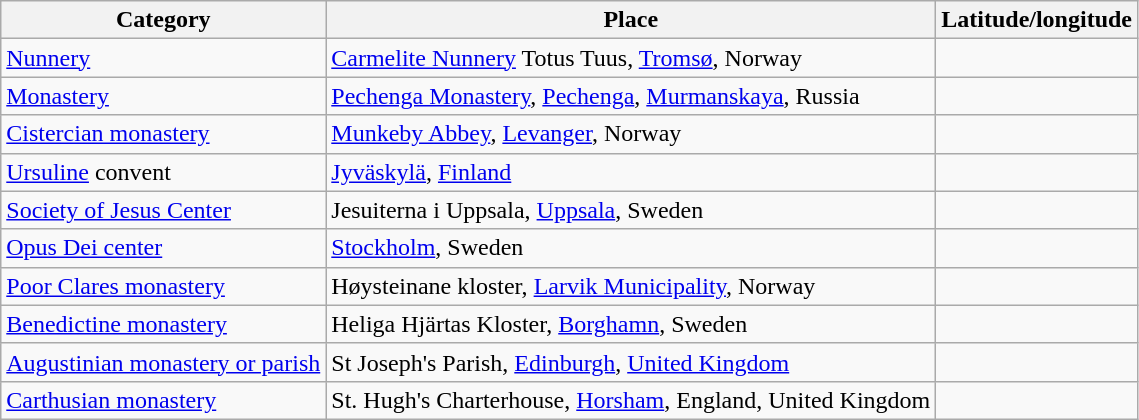<table class="wikitable">
<tr>
<th>Category</th>
<th>Place</th>
<th>Latitude/longitude</th>
</tr>
<tr>
<td><a href='#'>Nunnery</a></td>
<td><a href='#'>Carmelite Nunnery</a> Totus Tuus, <a href='#'>Tromsø</a>, Norway</td>
<td></td>
</tr>
<tr>
<td><a href='#'>Monastery</a></td>
<td><a href='#'>Pechenga Monastery</a>, <a href='#'>Pechenga</a>, <a href='#'>Murmanskaya</a>, Russia</td>
<td></td>
</tr>
<tr>
<td><a href='#'>Cistercian monastery</a></td>
<td><a href='#'>Munkeby Abbey</a>, <a href='#'>Levanger</a>, Norway</td>
<td></td>
</tr>
<tr>
<td><a href='#'>Ursuline</a> convent</td>
<td><a href='#'>Jyväskylä</a>, <a href='#'>Finland</a></td>
<td></td>
</tr>
<tr>
<td><a href='#'>Society of Jesus Center</a></td>
<td>Jesuiterna i Uppsala, <a href='#'>Uppsala</a>, Sweden</td>
<td></td>
</tr>
<tr>
<td><a href='#'>Opus Dei center</a></td>
<td><a href='#'>Stockholm</a>, Sweden</td>
<td></td>
</tr>
<tr>
<td><a href='#'>Poor Clares monastery</a></td>
<td>Høysteinane kloster, <a href='#'>Larvik Municipality</a>, Norway</td>
<td></td>
</tr>
<tr>
<td><a href='#'>Benedictine monastery</a></td>
<td>Heliga Hjärtas Kloster, <a href='#'>Borghamn</a>, Sweden</td>
<td></td>
</tr>
<tr>
<td><a href='#'>Augustinian monastery or parish</a></td>
<td>St Joseph's Parish, <a href='#'>Edinburgh</a>, <a href='#'>United Kingdom</a></td>
<td></td>
</tr>
<tr>
<td><a href='#'>Carthusian monastery</a></td>
<td>St. Hugh's Charterhouse, <a href='#'>Horsham</a>, England, United Kingdom</td>
<td></td>
</tr>
</table>
